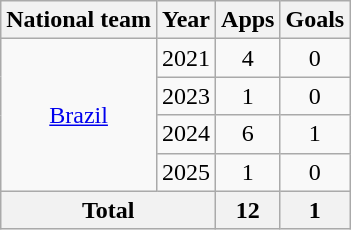<table class="wikitable" style="text-align:center">
<tr>
<th>National team</th>
<th>Year</th>
<th>Apps</th>
<th>Goals</th>
</tr>
<tr>
<td rowspan="4"><a href='#'>Brazil</a></td>
<td>2021</td>
<td>4</td>
<td>0</td>
</tr>
<tr>
<td>2023</td>
<td>1</td>
<td>0</td>
</tr>
<tr>
<td>2024</td>
<td>6</td>
<td>1</td>
</tr>
<tr>
<td>2025</td>
<td>1</td>
<td>0</td>
</tr>
<tr>
<th colspan="2">Total</th>
<th>12</th>
<th>1</th>
</tr>
</table>
